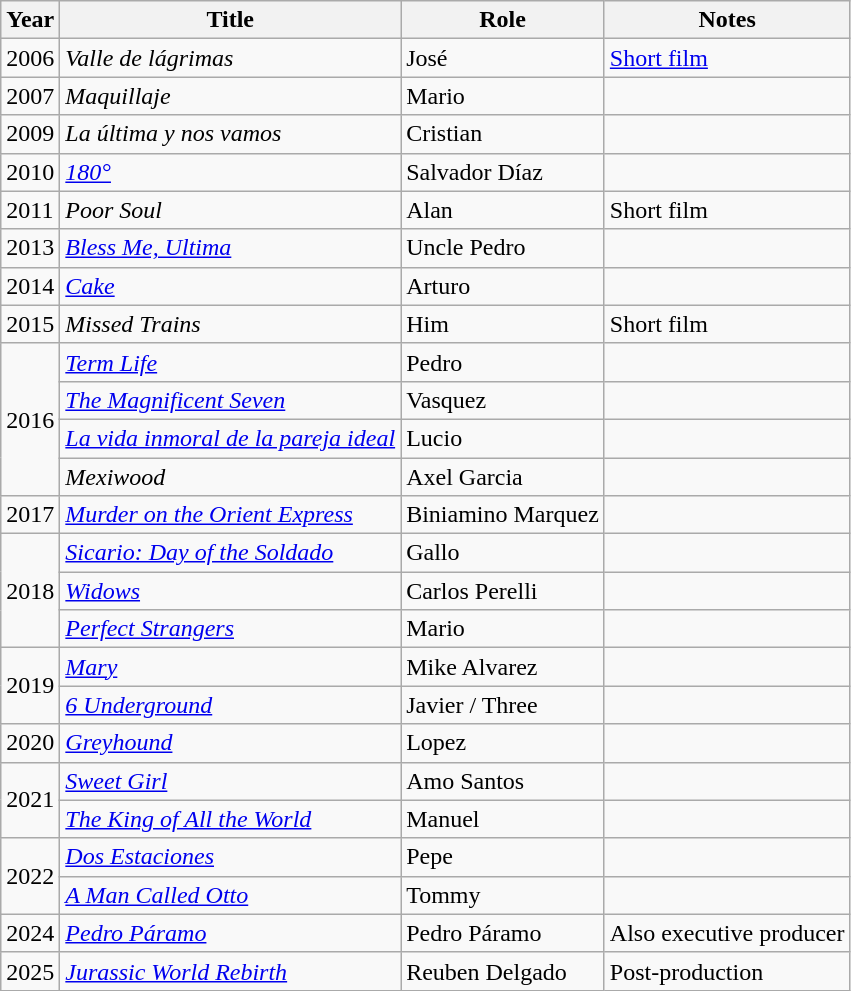<table class="wikitable unsortable">
<tr>
<th>Year</th>
<th>Title</th>
<th>Role</th>
<th>Notes</th>
</tr>
<tr>
<td>2006</td>
<td><em>Valle de lágrimas</em></td>
<td>José</td>
<td><a href='#'>Short film</a></td>
</tr>
<tr>
<td>2007</td>
<td><em>Maquillaje</em></td>
<td>Mario</td>
<td></td>
</tr>
<tr>
<td>2009</td>
<td><em>La última y nos vamos</em></td>
<td>Cristian</td>
<td></td>
</tr>
<tr>
<td>2010</td>
<td><em><a href='#'>180°</a></em></td>
<td>Salvador Díaz</td>
<td></td>
</tr>
<tr>
<td>2011</td>
<td><em>Poor Soul</em></td>
<td>Alan</td>
<td>Short film</td>
</tr>
<tr>
<td>2013</td>
<td><em><a href='#'>Bless Me, Ultima</a></em></td>
<td>Uncle Pedro</td>
<td></td>
</tr>
<tr>
<td>2014</td>
<td><em><a href='#'>Cake</a></em></td>
<td>Arturo</td>
<td></td>
</tr>
<tr>
<td>2015</td>
<td><em>Missed Trains</em></td>
<td>Him</td>
<td>Short film</td>
</tr>
<tr>
<td rowspan="4">2016</td>
<td><em><a href='#'>Term Life</a></em></td>
<td>Pedro</td>
<td></td>
</tr>
<tr>
<td><em><a href='#'>The Magnificent Seven</a></em></td>
<td>Vasquez</td>
<td></td>
</tr>
<tr>
<td><em><a href='#'>La vida inmoral de la pareja ideal</a></em></td>
<td>Lucio</td>
<td></td>
</tr>
<tr>
<td><em>Mexiwood</em></td>
<td>Axel Garcia</td>
<td></td>
</tr>
<tr>
<td>2017</td>
<td><em><a href='#'>Murder on the Orient Express</a></em></td>
<td>Biniamino Marquez</td>
<td></td>
</tr>
<tr>
<td rowspan="3">2018</td>
<td><em><a href='#'>Sicario: Day of the Soldado</a></em></td>
<td>Gallo</td>
<td></td>
</tr>
<tr>
<td><em><a href='#'>Widows</a></em></td>
<td>Carlos Perelli</td>
<td></td>
</tr>
<tr>
<td><em><a href='#'>Perfect Strangers</a></em></td>
<td>Mario</td>
<td></td>
</tr>
<tr>
<td rowspan="2">2019</td>
<td><em><a href='#'>Mary</a></em></td>
<td>Mike Alvarez</td>
<td></td>
</tr>
<tr>
<td><em><a href='#'>6 Underground</a></em></td>
<td>Javier / Three</td>
<td></td>
</tr>
<tr>
<td>2020</td>
<td><em><a href='#'>Greyhound</a></em></td>
<td>Lopez</td>
<td></td>
</tr>
<tr>
<td rowspan="2">2021</td>
<td><em><a href='#'>Sweet Girl</a></em></td>
<td>Amo Santos</td>
<td></td>
</tr>
<tr>
<td><em><a href='#'>The King of All the World</a></em></td>
<td>Manuel</td>
<td></td>
</tr>
<tr>
<td rowspan="2">2022</td>
<td><em><a href='#'>Dos Estaciones</a></em></td>
<td>Pepe</td>
<td></td>
</tr>
<tr>
<td><em><a href='#'>A Man Called Otto</a></em></td>
<td>Tommy</td>
<td></td>
</tr>
<tr>
<td>2024</td>
<td><em><a href='#'>Pedro Páramo</a></em></td>
<td>Pedro Páramo</td>
<td>Also executive producer</td>
</tr>
<tr>
<td>2025</td>
<td><em><a href='#'>Jurassic World Rebirth</a></em></td>
<td>Reuben Delgado</td>
<td>Post-production</td>
</tr>
</table>
